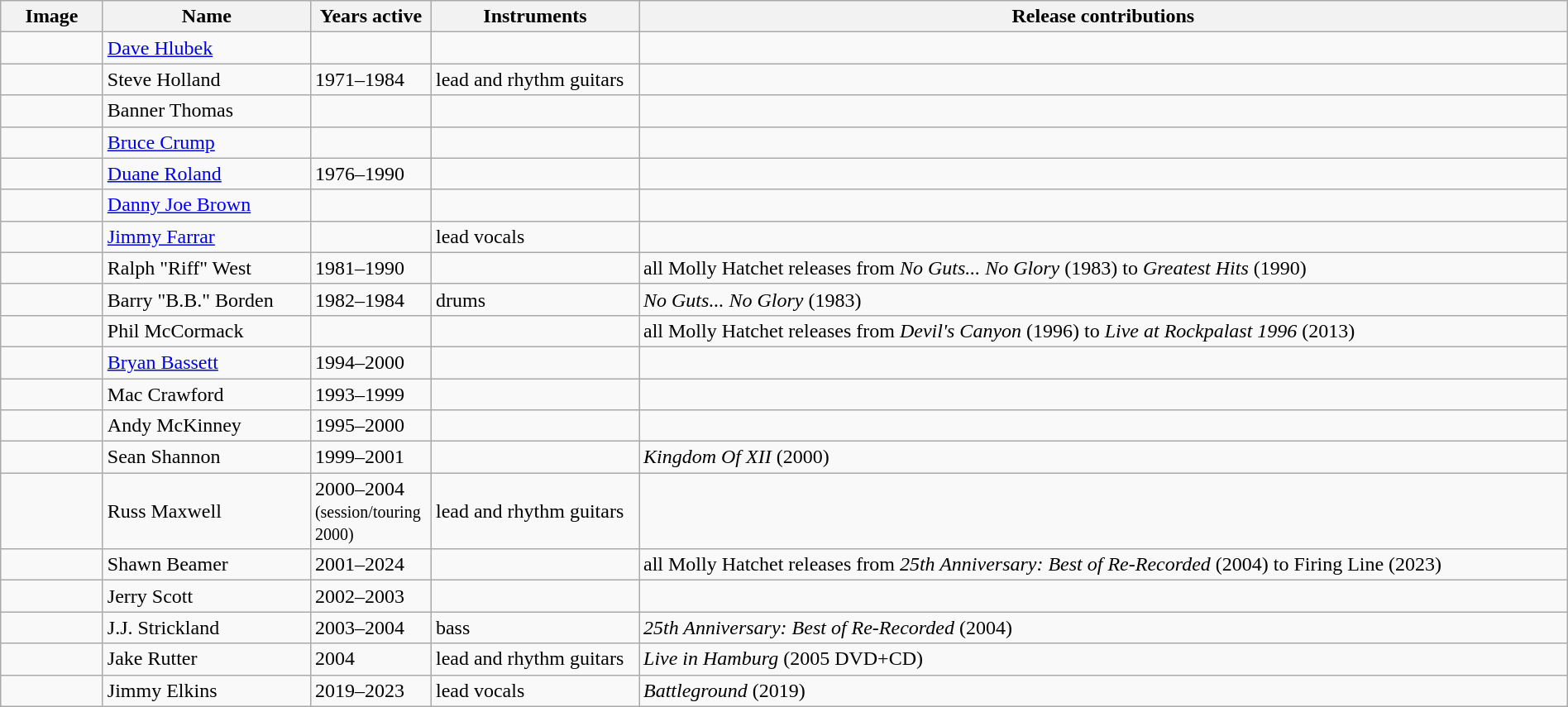<table class="wikitable" border="1" width=100%>
<tr>
<th width="75">Image</th>
<th width="160">Name</th>
<th width="90">Years active</th>
<th width="160">Instruments</th>
<th>Release contributions</th>
</tr>
<tr>
<td></td>
<td><a href='#'>Dave Hlubek</a></td>
<td></td>
<td></td>
<td></td>
</tr>
<tr>
<td></td>
<td>Steve Holland</td>
<td>1971–1984 </td>
<td>lead and rhythm guitars</td>
<td></td>
</tr>
<tr>
<td></td>
<td>Banner Thomas</td>
<td></td>
<td></td>
<td></td>
</tr>
<tr>
<td></td>
<td><a href='#'>Bruce Crump</a></td>
<td></td>
<td></td>
<td></td>
</tr>
<tr>
<td></td>
<td><a href='#'>Duane Roland</a></td>
<td>1976–1990 </td>
<td></td>
<td></td>
</tr>
<tr>
<td></td>
<td><a href='#'>Danny Joe Brown</a></td>
<td></td>
<td></td>
<td></td>
</tr>
<tr>
<td></td>
<td><a href='#'>Jimmy Farrar</a></td>
<td></td>
<td>lead vocals</td>
<td></td>
</tr>
<tr>
<td></td>
<td>Ralph "Riff" West</td>
<td>1981–1990 </td>
<td></td>
<td>all Molly Hatchet releases from <em>No Guts... No Glory</em> (1983) to <em>Greatest Hits</em> (1990) </td>
</tr>
<tr>
<td></td>
<td>Barry "B.B." Borden</td>
<td>1982–1984</td>
<td>drums</td>
<td><em>No Guts... No Glory</em> (1983)</td>
</tr>
<tr>
<td></td>
<td>Phil McCormack</td>
<td></td>
<td></td>
<td>all Molly Hatchet releases from <em>Devil's Canyon</em> (1996) to <em>Live at Rockpalast 1996</em> (2013) </td>
</tr>
<tr>
<td></td>
<td><a href='#'>Bryan Bassett</a></td>
<td>1994–2000</td>
<td></td>
<td></td>
</tr>
<tr>
<td></td>
<td>Mac Crawford</td>
<td>1993–1999</td>
<td></td>
<td></td>
</tr>
<tr>
<td></td>
<td>Andy McKinney</td>
<td>1995–2000</td>
<td></td>
<td></td>
</tr>
<tr>
<td></td>
<td>Sean Shannon</td>
<td>1999–2001</td>
<td></td>
<td><em>Kingdom Of XII</em> (2000)</td>
</tr>
<tr>
<td></td>
<td>Russ Maxwell</td>
<td>2000–2004 <small>(session/touring 2000)</small></td>
<td>lead and rhythm guitars</td>
<td></td>
</tr>
<tr>
<td></td>
<td>Shawn Beamer</td>
<td>2001–2024</td>
<td></td>
<td>all Molly Hatchet releases from <em>25th Anniversary: Best of Re-Recorded</em> (2004) to Firing Line (2023) </td>
</tr>
<tr>
<td></td>
<td>Jerry Scott</td>
<td>2002–2003</td>
<td></td>
<td></td>
</tr>
<tr>
<td></td>
<td>J.J. Strickland</td>
<td>2003–2004</td>
<td>bass</td>
<td><em>25th Anniversary: Best of Re-Recorded</em> (2004)</td>
</tr>
<tr>
<td></td>
<td>Jake Rutter</td>
<td>2004</td>
<td>lead and rhythm guitars</td>
<td><em>Live in Hamburg</em> (2005 DVD+CD)</td>
</tr>
<tr>
<td></td>
<td>Jimmy Elkins</td>
<td>2019–2023</td>
<td>lead vocals</td>
<td><em>Battleground</em> (2019)</td>
</tr>
</table>
